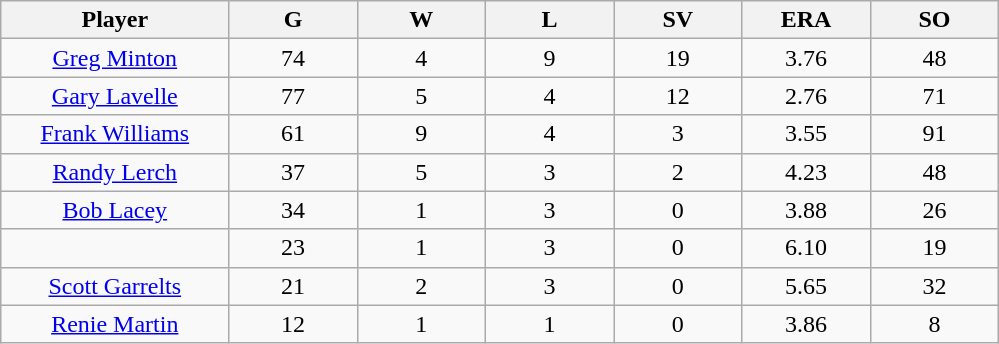<table class="wikitable sortable">
<tr>
<th bgcolor="#DDDDFF" width="16%">Player</th>
<th bgcolor="#DDDDFF" width="9%">G</th>
<th bgcolor="#DDDDFF" width="9%">W</th>
<th bgcolor="#DDDDFF" width="9%">L</th>
<th bgcolor="#DDDDFF" width="9%">SV</th>
<th bgcolor="#DDDDFF" width="9%">ERA</th>
<th bgcolor="#DDDDFF" width="9%">SO</th>
</tr>
<tr align="center">
<td><a href='#'>Greg Minton</a></td>
<td>74</td>
<td>4</td>
<td>9</td>
<td>19</td>
<td>3.76</td>
<td>48</td>
</tr>
<tr align=center>
<td><a href='#'>Gary Lavelle</a></td>
<td>77</td>
<td>5</td>
<td>4</td>
<td>12</td>
<td>2.76</td>
<td>71</td>
</tr>
<tr align=center>
<td><a href='#'>Frank Williams</a></td>
<td>61</td>
<td>9</td>
<td>4</td>
<td>3</td>
<td>3.55</td>
<td>91</td>
</tr>
<tr align=center>
<td><a href='#'>Randy Lerch</a></td>
<td>37</td>
<td>5</td>
<td>3</td>
<td>2</td>
<td>4.23</td>
<td>48</td>
</tr>
<tr align=center>
<td><a href='#'>Bob Lacey</a></td>
<td>34</td>
<td>1</td>
<td>3</td>
<td>0</td>
<td>3.88</td>
<td>26</td>
</tr>
<tr align=center>
<td></td>
<td>23</td>
<td>1</td>
<td>3</td>
<td>0</td>
<td>6.10</td>
<td>19</td>
</tr>
<tr align="center">
<td><a href='#'>Scott Garrelts</a></td>
<td>21</td>
<td>2</td>
<td>3</td>
<td>0</td>
<td>5.65</td>
<td>32</td>
</tr>
<tr align=center>
<td><a href='#'>Renie Martin</a></td>
<td>12</td>
<td>1</td>
<td>1</td>
<td>0</td>
<td>3.86</td>
<td>8</td>
</tr>
</table>
